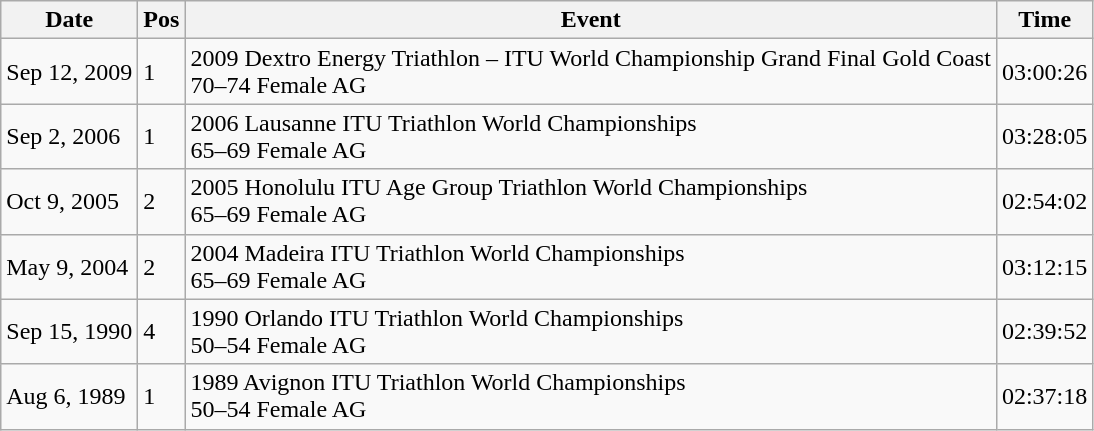<table class="wikitable">
<tr>
<th colspan="1" rowspan="1">Date</th>
<th colspan="1" rowspan="1">Pos</th>
<th colspan="1" rowspan="1">Event</th>
<th colspan="1" rowspan="1">Time</th>
</tr>
<tr>
<td>Sep 12, 2009</td>
<td>1</td>
<td>2009 Dextro Energy Triathlon – ITU World Championship Grand Final Gold Coast<br>70–74 Female AG</td>
<td>03:00:26</td>
</tr>
<tr>
<td>Sep 2, 2006</td>
<td>1</td>
<td>2006 Lausanne ITU Triathlon World Championships<br>65–69 Female AG</td>
<td>03:28:05</td>
</tr>
<tr>
<td>Oct 9, 2005</td>
<td>2</td>
<td>2005 Honolulu ITU Age Group Triathlon World Championships<br>65–69 Female AG</td>
<td>02:54:02</td>
</tr>
<tr>
<td>May 9, 2004</td>
<td>2</td>
<td>2004 Madeira ITU Triathlon World Championships<br>65–69 Female AG</td>
<td>03:12:15</td>
</tr>
<tr>
<td>Sep 15, 1990</td>
<td>4</td>
<td>1990 Orlando ITU Triathlon World Championships<br>50–54 Female AG</td>
<td>02:39:52</td>
</tr>
<tr>
<td>Aug 6, 1989</td>
<td>1</td>
<td>1989 Avignon ITU Triathlon World Championships<br>50–54 Female AG</td>
<td>02:37:18</td>
</tr>
</table>
